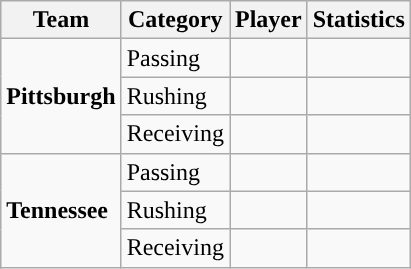<table class="wikitable" style="float: right;">
<tr>
<th>Team</th>
<th>Category</th>
<th>Player</th>
<th>Statistics</th>
</tr>
<tr>
<td rowspan=3><strong>Pittsburgh</strong></td>
<td>Passing</td>
<td></td>
<td></td>
</tr>
<tr>
<td>Rushing</td>
<td></td>
<td></td>
</tr>
<tr>
<td>Receiving</td>
<td></td>
<td></td>
</tr>
<tr>
<td rowspan=3><strong>Tennessee</strong></td>
<td>Passing</td>
<td></td>
<td></td>
</tr>
<tr>
<td>Rushing</td>
<td></td>
<td></td>
</tr>
<tr>
<td>Receiving</td>
<td></td>
<td></td>
</tr>
</table>
